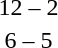<table style="text-align:center">
<tr>
<th width=200></th>
<th width=100></th>
<th width=200></th>
</tr>
<tr>
<td align=right><strong></strong></td>
<td>12 – 2</td>
<td align=left></td>
</tr>
<tr>
<td align=right><strong></strong></td>
<td>6 – 5</td>
<td align=left></td>
</tr>
</table>
